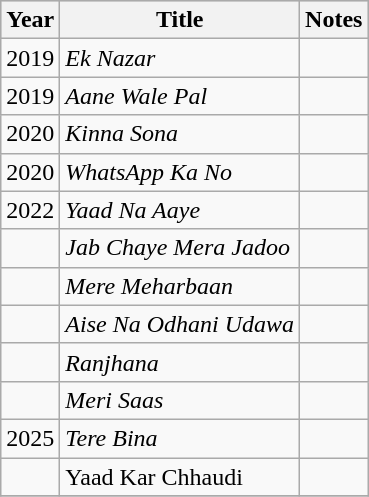<table class="wikitable sortable">
<tr style="background:#ccc;">
<th>Year</th>
<th>Title</th>
<th>Notes</th>
</tr>
<tr>
<td>2019</td>
<td><em>Ek Nazar</em></td>
<td></td>
</tr>
<tr>
<td>2019</td>
<td><em>Aane Wale Pal</em></td>
<td></td>
</tr>
<tr>
<td>2020</td>
<td><em>Kinna Sona</em></td>
<td></td>
</tr>
<tr>
<td>2020</td>
<td><em>WhatsApp Ka No</em></td>
<td></td>
</tr>
<tr>
<td>2022</td>
<td><em> Yaad Na Aaye</em></td>
<td></td>
</tr>
<tr>
<td></td>
<td><em>Jab Chaye Mera Jadoo</em></td>
<td></td>
</tr>
<tr>
<td></td>
<td><em>Mere Meharbaan</em></td>
<td></td>
</tr>
<tr>
<td></td>
<td><em>Aise Na Odhani Udawa</em></td>
<td></td>
</tr>
<tr>
<td></td>
<td><em>Ranjhana</em></td>
<td></td>
</tr>
<tr>
<td></td>
<td><em>Meri Saas</em></td>
<td></td>
</tr>
<tr>
<td>2025</td>
<td><em>Tere Bina</td>
<td></td>
</tr>
<tr>
<td></td>
<td></em>Yaad Kar Chhaudi<em></td>
<td></td>
</tr>
<tr>
</tr>
</table>
